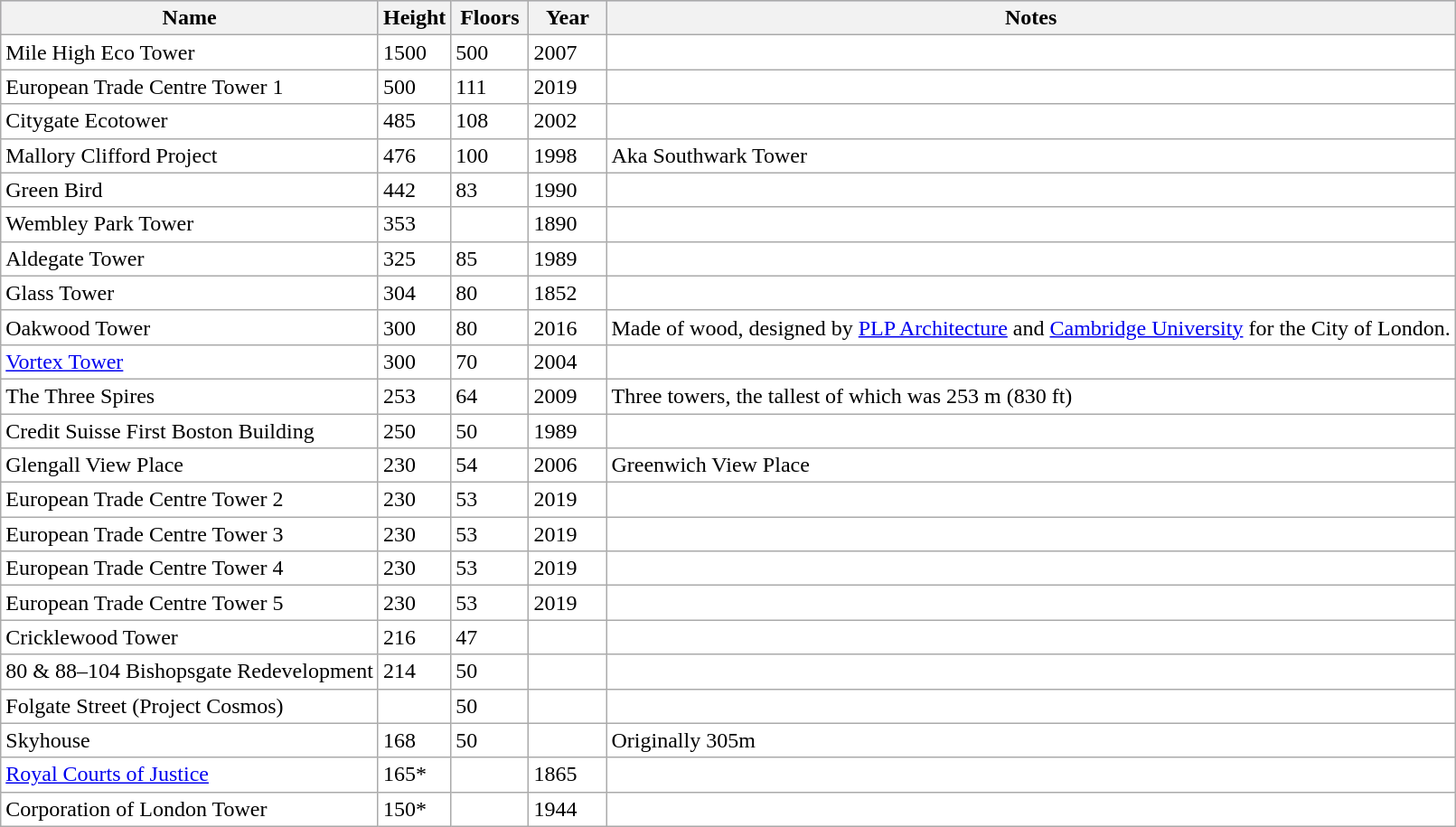<table class="wikitable sortable" style="border:#999; background:#fff;">
<tr style="background:#bdbbd7;">
<th>Name</th>
<th>Height<br></th>
<th style="width:50px;">Floors</th>
<th style="width:50px;">Year</th>
<th class="unsortable">Notes</th>
</tr>
<tr>
<td>Mile High Eco Tower</td>
<td>1500</td>
<td>500</td>
<td>2007</td>
<td></td>
</tr>
<tr>
<td>European Trade Centre Tower 1</td>
<td>500</td>
<td>111</td>
<td>2019</td>
<td></td>
</tr>
<tr>
<td>Citygate Ecotower</td>
<td>485</td>
<td>108</td>
<td>2002</td>
<td></td>
</tr>
<tr>
<td>Mallory Clifford Project</td>
<td>476</td>
<td>100</td>
<td>1998</td>
<td> Aka Southwark Tower</td>
</tr>
<tr>
<td>Green Bird</td>
<td>442</td>
<td>83</td>
<td>1990</td>
<td></td>
</tr>
<tr>
<td>Wembley Park Tower</td>
<td>353</td>
<td></td>
<td>1890</td>
<td></td>
</tr>
<tr>
<td>Aldegate Tower</td>
<td>325</td>
<td>85</td>
<td>1989</td>
<td></td>
</tr>
<tr>
<td>Glass Tower</td>
<td>304</td>
<td>80</td>
<td>1852</td>
<td></td>
</tr>
<tr>
<td>Oakwood Tower</td>
<td>300</td>
<td>80</td>
<td>2016</td>
<td> Made of wood, designed by <a href='#'>PLP Architecture</a> and <a href='#'>Cambridge University</a> for the City of London.</td>
</tr>
<tr>
<td><a href='#'>Vortex Tower</a></td>
<td>300</td>
<td>70</td>
<td>2004</td>
<td></td>
</tr>
<tr>
<td>The Three Spires</td>
<td>253</td>
<td>64</td>
<td>2009</td>
<td> Three towers, the tallest of which was 253 m (830 ft)</td>
</tr>
<tr>
<td>Credit Suisse First Boston Building</td>
<td>250</td>
<td>50</td>
<td>1989</td>
<td></td>
</tr>
<tr>
<td>Glengall View Place</td>
<td>230</td>
<td>54</td>
<td>2006</td>
<td> Greenwich View Place</td>
</tr>
<tr>
<td>European Trade Centre Tower 2</td>
<td>230</td>
<td>53</td>
<td>2019</td>
<td></td>
</tr>
<tr>
<td>European Trade Centre Tower 3</td>
<td>230</td>
<td>53</td>
<td>2019</td>
<td></td>
</tr>
<tr>
<td>European Trade Centre Tower 4</td>
<td>230</td>
<td>53</td>
<td>2019</td>
<td></td>
</tr>
<tr>
<td>European Trade Centre Tower 5</td>
<td>230</td>
<td>53</td>
<td>2019</td>
<td></td>
</tr>
<tr>
<td>Cricklewood Tower</td>
<td>216</td>
<td>47</td>
<td></td>
<td></td>
</tr>
<tr>
<td>80 & 88–104 Bishopsgate Redevelopment</td>
<td>214</td>
<td>50</td>
<td></td>
<td></td>
</tr>
<tr>
<td>Folgate Street (Project Cosmos)</td>
<td></td>
<td>50</td>
<td></td>
<td></td>
</tr>
<tr>
<td>Skyhouse</td>
<td>168</td>
<td>50</td>
<td></td>
<td> Originally 305m</td>
</tr>
<tr>
<td><a href='#'>Royal Courts of Justice</a></td>
<td>165*</td>
<td></td>
<td>1865</td>
<td></td>
</tr>
<tr>
<td>Corporation of London Tower</td>
<td>150*</td>
<td></td>
<td>1944</td>
<td></td>
</tr>
</table>
